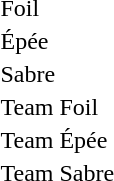<table>
<tr>
<td>Foil</td>
<td></td>
<td></td>
<td><br></td>
</tr>
<tr>
<td>Épée</td>
<td></td>
<td></td>
<td><br></td>
</tr>
<tr>
<td>Sabre</td>
<td></td>
<td></td>
<td><br></td>
</tr>
<tr>
<td>Team Foil</td>
<td></td>
<td></td>
<td></td>
</tr>
<tr>
<td>Team Épée</td>
<td></td>
<td></td>
<td></td>
</tr>
<tr>
<td>Team Sabre</td>
<td></td>
<td></td>
<td></td>
</tr>
</table>
